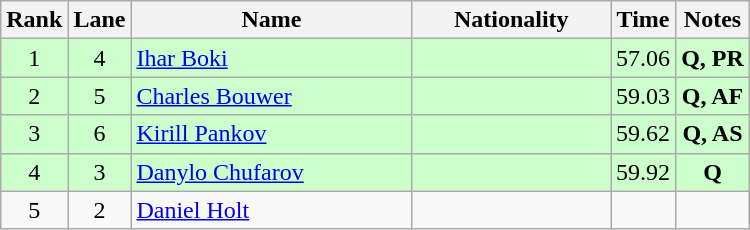<table class="wikitable sortable" style="text-align:center">
<tr>
<th>Rank</th>
<th>Lane</th>
<th style="width:180px">Name</th>
<th style="width:125px">Nationality</th>
<th>Time</th>
<th>Notes</th>
</tr>
<tr style="background:#cfc;">
<td>1</td>
<td>4</td>
<td style="text-align:left;"><a href='#'>Ihar Boki</a></td>
<td style="text-align:left;"></td>
<td>57.06</td>
<td><strong>Q, PR</strong></td>
</tr>
<tr style="background:#cfc;">
<td>2</td>
<td>5</td>
<td style="text-align:left;"><a href='#'>Charles Bouwer</a></td>
<td style="text-align:left;"></td>
<td>59.03</td>
<td><strong>Q, AF</strong></td>
</tr>
<tr style="background:#cfc;">
<td>3</td>
<td>6</td>
<td style="text-align:left;"><a href='#'>Kirill Pankov</a></td>
<td style="text-align:left;"></td>
<td>59.62</td>
<td><strong>Q, AS</strong></td>
</tr>
<tr style="background:#cfc;">
<td>4</td>
<td>3</td>
<td style="text-align:left;"><a href='#'>Danylo Chufarov</a></td>
<td style="text-align:left;"></td>
<td>59.92</td>
<td><strong>Q</strong></td>
</tr>
<tr>
<td>5</td>
<td>2</td>
<td style="text-align:left;"><a href='#'>Daniel Holt</a></td>
<td style="text-align:left;"></td>
<td></td>
<td></td>
</tr>
</table>
